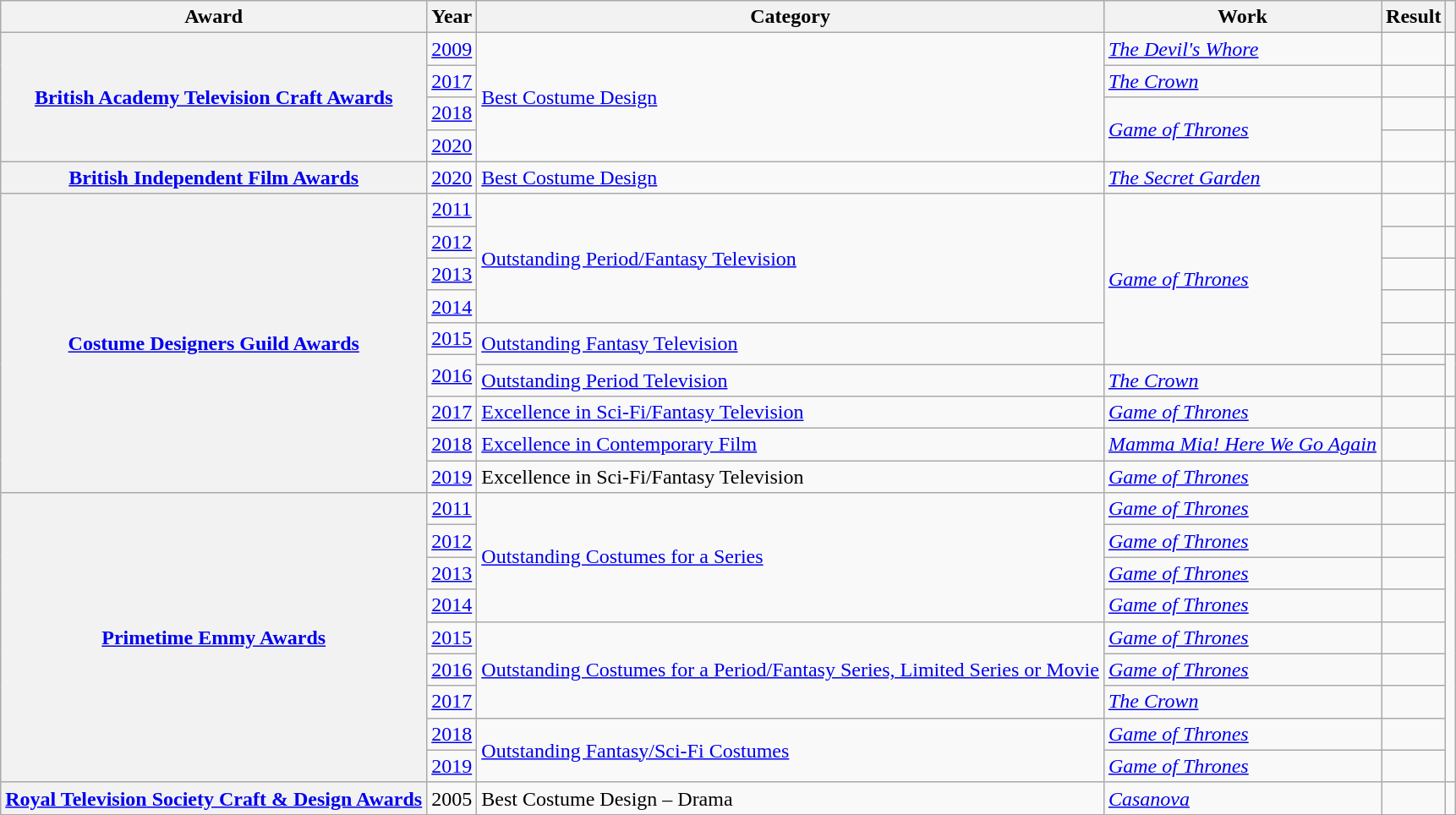<table class="wikitable">
<tr>
<th>Award</th>
<th>Year</th>
<th>Category</th>
<th>Work</th>
<th>Result</th>
<th class="unsortable"></th>
</tr>
<tr>
<th rowspan="4" scope="row" style="text-align:center;"><a href='#'>British Academy Television Craft Awards</a></th>
<td style="text-align:center;"><a href='#'>2009</a></td>
<td rowspan="4"><a href='#'>Best Costume Design</a></td>
<td><em><a href='#'>The Devil's Whore</a></em></td>
<td></td>
<td style="text-align:center;"></td>
</tr>
<tr>
<td style="text-align:center;"><a href='#'>2017</a></td>
<td><em><a href='#'>The Crown</a></em></td>
<td></td>
<td style="text-align:center;"></td>
</tr>
<tr>
<td style="text-align:center;"><a href='#'>2018</a></td>
<td rowspan="2"><em><a href='#'>Game of Thrones</a></em></td>
<td></td>
<td style="text-align:center;"></td>
</tr>
<tr>
<td style="text-align:center;"><a href='#'>2020</a></td>
<td></td>
<td style="text-align:center;"></td>
</tr>
<tr>
<th scope="row" style="text-align:center;"><a href='#'>British Independent Film Awards</a></th>
<td style="text-align:center;"><a href='#'>2020</a></td>
<td><a href='#'>Best Costume Design</a></td>
<td><em><a href='#'>The Secret Garden</a></em></td>
<td></td>
<td style="text-align:center;"></td>
</tr>
<tr>
<th rowspan="10" scope="row" style="text-align:center;"><a href='#'>Costume Designers Guild Awards</a></th>
<td style="text-align:center;"><a href='#'>2011</a></td>
<td rowspan="4"><a href='#'>Outstanding Period/Fantasy Television</a></td>
<td rowspan="6"><em><a href='#'>Game of Thrones</a></em></td>
<td></td>
<td style="text-align:center;"></td>
</tr>
<tr>
<td style="text-align:center;"><a href='#'>2012</a></td>
<td></td>
<td style="text-align:center;"></td>
</tr>
<tr>
<td style="text-align:center;"><a href='#'>2013</a></td>
<td></td>
<td style="text-align:center;"></td>
</tr>
<tr>
<td style="text-align:center;"><a href='#'>2014</a></td>
<td></td>
<td style="text-align:center;"></td>
</tr>
<tr>
<td style="text-align:center;"><a href='#'>2015</a></td>
<td rowspan="2"><a href='#'>Outstanding Fantasy Television</a></td>
<td></td>
<td style="text-align:center;"></td>
</tr>
<tr>
<td rowspan="2" style="text-align:center;"><a href='#'>2016</a></td>
<td></td>
<td rowspan="2" style="text-align:center;"></td>
</tr>
<tr>
<td><a href='#'>Outstanding Period Television</a></td>
<td><em><a href='#'>The Crown</a></em></td>
<td></td>
</tr>
<tr>
<td style="text-align:center;"><a href='#'>2017</a></td>
<td><a href='#'>Excellence in Sci-Fi/Fantasy Television</a></td>
<td><em><a href='#'>Game of Thrones</a></em></td>
<td></td>
<td style="text-align:center;"></td>
</tr>
<tr>
<td style="text-align:center;"><a href='#'>2018</a></td>
<td><a href='#'>Excellence in Contemporary Film</a></td>
<td><em><a href='#'>Mamma Mia! Here We Go Again</a></em></td>
<td></td>
<td style="text-align:center;"></td>
</tr>
<tr>
<td style="text-align:center;"><a href='#'>2019</a></td>
<td>Excellence in Sci-Fi/Fantasy Television</td>
<td><em><a href='#'>Game of Thrones</a></em> </td>
<td></td>
<td style="text-align:center;"></td>
</tr>
<tr>
<th rowspan="9" scope="row" style="text-align:center;"><a href='#'>Primetime Emmy Awards</a></th>
<td style="text-align:center;"><a href='#'>2011</a></td>
<td rowspan="4"><a href='#'>Outstanding Costumes for a Series</a></td>
<td><em><a href='#'>Game of Thrones</a></em> </td>
<td></td>
<td rowspan="9" style="text-align:center;"></td>
</tr>
<tr>
<td style="text-align:center;"><a href='#'>2012</a></td>
<td><em><a href='#'>Game of Thrones</a></em> </td>
<td></td>
</tr>
<tr>
<td style="text-align:center;"><a href='#'>2013</a></td>
<td><em><a href='#'>Game of Thrones</a></em> </td>
<td></td>
</tr>
<tr>
<td style="text-align:center;"><a href='#'>2014</a></td>
<td><em><a href='#'>Game of Thrones</a></em> </td>
<td></td>
</tr>
<tr>
<td style="text-align:center;"><a href='#'>2015</a></td>
<td rowspan="3"><a href='#'>Outstanding Costumes for a Period/Fantasy Series, Limited Series or Movie</a></td>
<td><em><a href='#'>Game of Thrones</a></em> </td>
<td></td>
</tr>
<tr>
<td style="text-align:center;"><a href='#'>2016</a></td>
<td><em><a href='#'>Game of Thrones</a></em> </td>
<td></td>
</tr>
<tr>
<td style="text-align:center;"><a href='#'>2017</a></td>
<td><em><a href='#'>The Crown</a></em> </td>
<td></td>
</tr>
<tr>
<td style="text-align:center;"><a href='#'>2018</a></td>
<td rowspan="2"><a href='#'>Outstanding Fantasy/Sci-Fi Costumes</a></td>
<td><em><a href='#'>Game of Thrones</a></em> </td>
<td></td>
</tr>
<tr>
<td style="text-align:center;"><a href='#'>2019</a></td>
<td><em><a href='#'>Game of Thrones</a></em> </td>
<td></td>
</tr>
<tr>
<th scope="row" style="text-align:center;"><a href='#'>Royal Television Society Craft & Design Awards</a></th>
<td style="text-align:center;">2005</td>
<td>Best Costume Design – Drama</td>
<td><em><a href='#'>Casanova</a></em></td>
<td></td>
<td style="text-align:center;"></td>
</tr>
</table>
